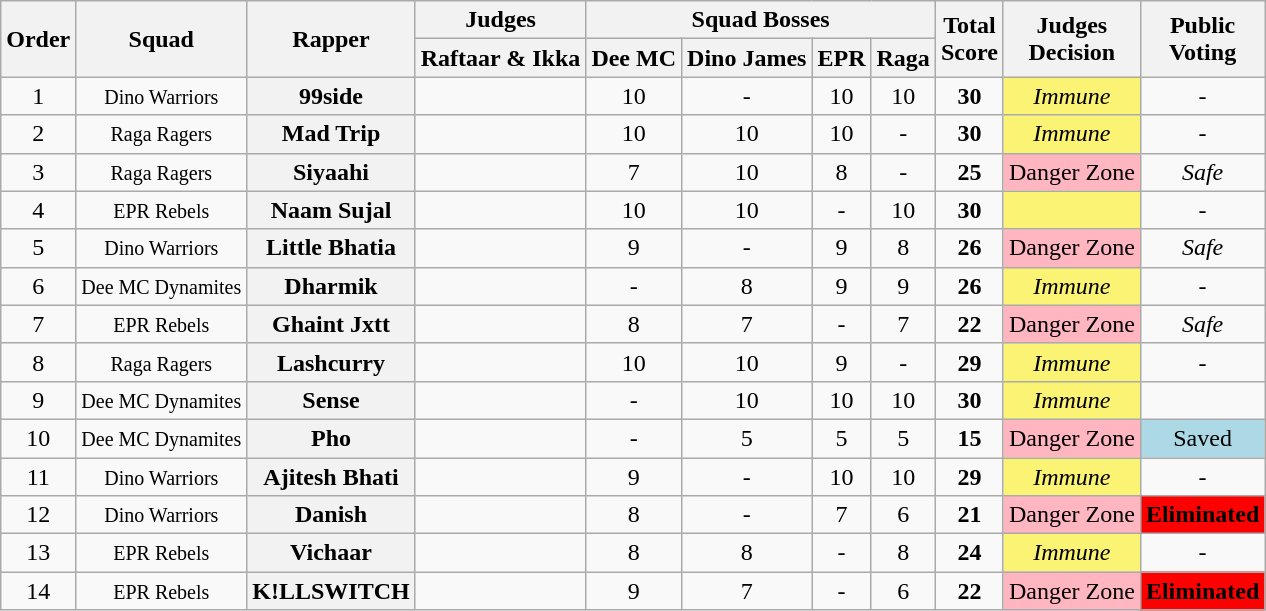<table class="wikitable sortable" style="text-align:center">
<tr>
<th rowspan="2">Order</th>
<th rowspan="2">Squad</th>
<th rowspan="2">Rapper</th>
<th>Judges</th>
<th colspan="4">Squad Bosses</th>
<th rowspan="2">Total<br>Score</th>
<th rowspan="2">Judges<br>Decision</th>
<th rowspan="2">Public<br>Voting</th>
</tr>
<tr>
<th>Raftaar & Ikka</th>
<th>Dee MC</th>
<th>Dino James</th>
<th>EPR</th>
<th>Raga</th>
</tr>
<tr>
<td>1</td>
<td><small>Dino Warriors</small></td>
<th>99side</th>
<td></td>
<td>10</td>
<td>-</td>
<td>10</td>
<td>10</td>
<td><strong>30</strong></td>
<td bgcolor="fbf373"><em>Immune</em></td>
<td>-</td>
</tr>
<tr>
<td>2</td>
<td><small>Raga Ragers</small></td>
<th>Mad Trip</th>
<td></td>
<td>10</td>
<td>10</td>
<td>10</td>
<td>-</td>
<td><strong>30</strong></td>
<td bgcolor="fbf373"><em>Immune</em></td>
<td>-</td>
</tr>
<tr>
<td>3</td>
<td><small>Raga Ragers</small></td>
<th>Siyaahi</th>
<td></td>
<td>7</td>
<td>10</td>
<td>8</td>
<td>-</td>
<td><strong>25</strong></td>
<td bgcolor="lightpink">Danger Zone</td>
<td><em>Safe</em></td>
</tr>
<tr>
<td>4</td>
<td><small>EPR Rebels</small></td>
<th>Naam Sujal</th>
<td></td>
<td>10</td>
<td>10</td>
<td>-</td>
<td>10</td>
<td><strong>30</strong></td>
<td bgcolor="fbf373"><em></em></td>
<td>-</td>
</tr>
<tr>
<td>5</td>
<td><small>Dino Warriors</small></td>
<th>Little Bhatia</th>
<td></td>
<td>9</td>
<td>-</td>
<td>9</td>
<td>8</td>
<td><strong>26</strong></td>
<td bgcolor="lightpink">Danger Zone</td>
<td><em>Safe</em></td>
</tr>
<tr>
<td>6</td>
<td><small>Dee MC Dynamites</small></td>
<th>Dharmik</th>
<td></td>
<td>-</td>
<td>8</td>
<td>9</td>
<td>9</td>
<td><strong>26</strong></td>
<td bgcolor="fbf373"><em>Immune</em></td>
<td>-</td>
</tr>
<tr>
<td>7</td>
<td><small>EPR Rebels</small></td>
<th>Ghaint Jxtt</th>
<td></td>
<td>8</td>
<td>7</td>
<td>-</td>
<td>7</td>
<td><strong>22</strong></td>
<td bgcolor="lightpink">Danger Zone</td>
<td><em>Safe</em></td>
</tr>
<tr>
<td>8</td>
<td><small>Raga Ragers</small></td>
<th>Lashcurry</th>
<td></td>
<td>10</td>
<td>10</td>
<td>9</td>
<td>-</td>
<td><strong>29</strong></td>
<td bgcolor="fbf373"><em>Immune</em></td>
<td>-</td>
</tr>
<tr>
<td>9</td>
<td><small>Dee MC Dynamites</small></td>
<th>Sense</th>
<td></td>
<td>-</td>
<td>10</td>
<td>10</td>
<td>10</td>
<td><strong>30</strong></td>
<td bgcolor="fbf373"><em>Immune</em></td>
<td></td>
</tr>
<tr>
<td>10</td>
<td><small>Dee MC Dynamites</small></td>
<th>Pho</th>
<td></td>
<td>-</td>
<td>5</td>
<td>5</td>
<td>5</td>
<td><strong>15</strong></td>
<td bgcolor="lightpink">Danger Zone</td>
<td bgcolor="lightblue">Saved</td>
</tr>
<tr>
<td>11</td>
<td><small>Dino Warriors</small></td>
<th>Ajitesh Bhati</th>
<td></td>
<td>9</td>
<td>-</td>
<td>10</td>
<td>10</td>
<td><strong>29</strong></td>
<td bgcolor="fbf373"><em>Immune</em></td>
<td>-</td>
</tr>
<tr>
<td>12</td>
<td><small>Dino Warriors</small></td>
<th>Danish</th>
<td></td>
<td>8</td>
<td>-</td>
<td>7</td>
<td>6</td>
<td><strong>21</strong></td>
<td bgcolor="lightpink">Danger Zone</td>
<td bgcolor="red"><strong>Eliminated</strong></td>
</tr>
<tr>
<td>13</td>
<td><small>EPR Rebels</small></td>
<th>Vichaar</th>
<td></td>
<td>8</td>
<td>8</td>
<td>-</td>
<td>8</td>
<td><strong>24</strong></td>
<td bgcolor="fbf373"><em>Immune</em></td>
<td>-</td>
</tr>
<tr>
<td>14</td>
<td><small>EPR Rebels</small></td>
<th>K!LLSWITCH</th>
<td></td>
<td>9</td>
<td>7</td>
<td>-</td>
<td>6</td>
<td><strong>22</strong></td>
<td bgcolor="lightpink">Danger Zone</td>
<td bgcolor="red"><strong>Eliminated</strong></td>
</tr>
</table>
